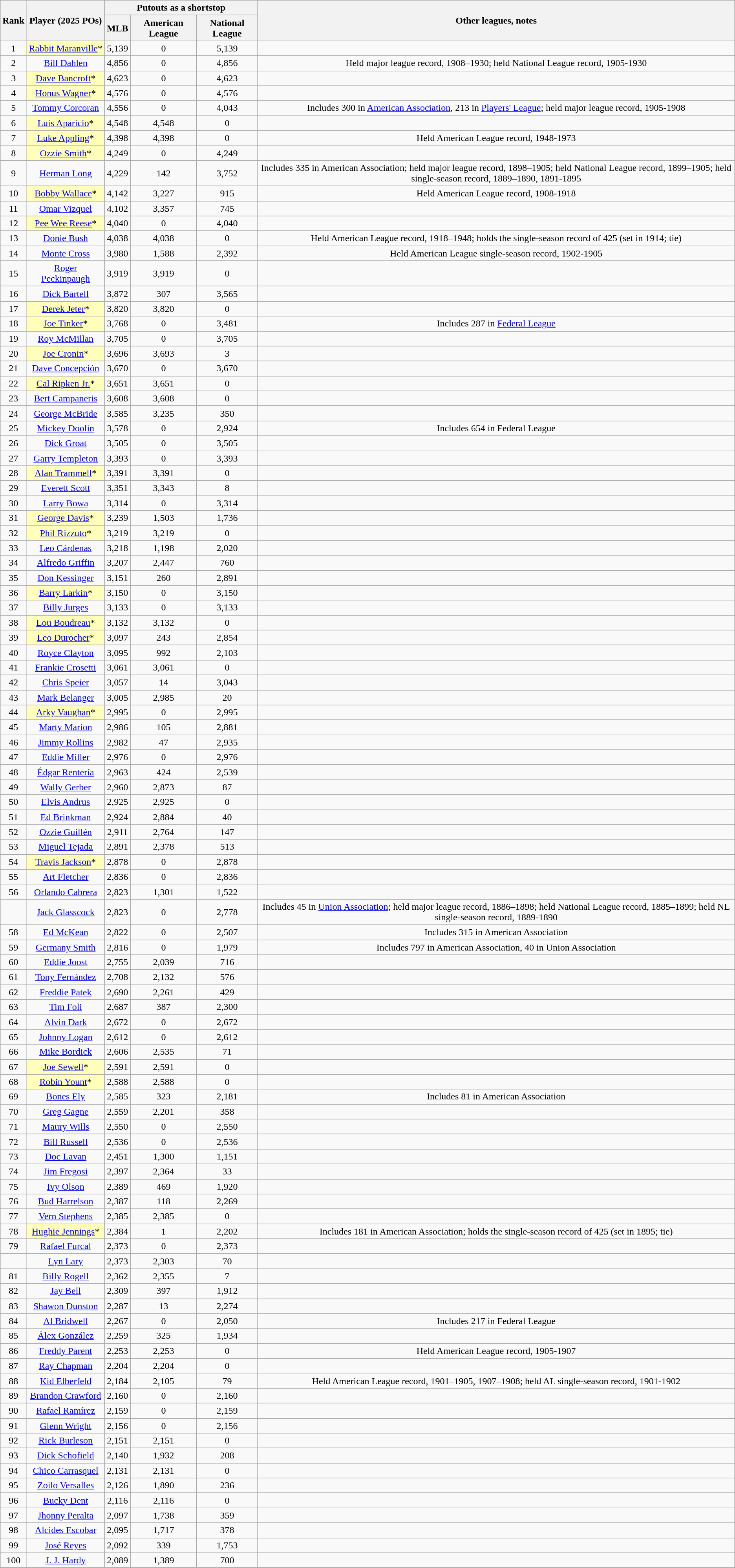<table class="wikitable sortable" style="text-align:center">
<tr style="white-space:nowrap;">
<th rowspan=2>Rank</th>
<th rowspan=2 scope="col">Player (2025 POs)</th>
<th colspan=3>Putouts as a shortstop</th>
<th rowspan=2>Other leagues, notes</th>
</tr>
<tr>
<th>MLB</th>
<th>American League</th>
<th>National League</th>
</tr>
<tr>
<td>1</td>
<td style="background:#ffffbb;"><a href='#'>Rabbit Maranville</a>*</td>
<td>5,139</td>
<td>0</td>
<td>5,139</td>
<td></td>
</tr>
<tr>
<td>2</td>
<td><a href='#'>Bill Dahlen</a></td>
<td>4,856</td>
<td>0</td>
<td>4,856</td>
<td>Held major league record, 1908–1930; held National League record, 1905-1930</td>
</tr>
<tr>
<td>3</td>
<td style="background:#ffffbb;"><a href='#'>Dave Bancroft</a>*</td>
<td>4,623</td>
<td>0</td>
<td>4,623</td>
<td></td>
</tr>
<tr>
<td>4</td>
<td style="background:#ffffbb;"><a href='#'>Honus Wagner</a>*</td>
<td>4,576</td>
<td>0</td>
<td>4,576</td>
<td></td>
</tr>
<tr>
<td>5</td>
<td><a href='#'>Tommy Corcoran</a></td>
<td>4,556</td>
<td>0</td>
<td>4,043</td>
<td>Includes 300 in <a href='#'>American Association</a>, 213 in <a href='#'>Players' League</a>; held major league record, 1905-1908</td>
</tr>
<tr>
<td>6</td>
<td style="background:#ffffbb;"><a href='#'>Luis Aparicio</a>*</td>
<td>4,548</td>
<td>4,548</td>
<td>0</td>
<td></td>
</tr>
<tr>
<td>7</td>
<td style="background:#ffffbb;"><a href='#'>Luke Appling</a>*</td>
<td>4,398</td>
<td>4,398</td>
<td>0</td>
<td>Held American League record, 1948-1973</td>
</tr>
<tr>
<td>8</td>
<td style="background:#ffffbb;"><a href='#'>Ozzie Smith</a>*</td>
<td>4,249</td>
<td>0</td>
<td>4,249</td>
<td></td>
</tr>
<tr>
<td>9</td>
<td><a href='#'>Herman Long</a></td>
<td>4,229</td>
<td>142</td>
<td>3,752</td>
<td>Includes 335 in American Association; held major league record, 1898–1905; held National League record, 1899–1905; held single-season record, 1889–1890, 1891-1895</td>
</tr>
<tr>
<td>10</td>
<td style="background:#ffffbb;"><a href='#'>Bobby Wallace</a>*</td>
<td>4,142</td>
<td>3,227</td>
<td>915</td>
<td>Held American League record, 1908-1918</td>
</tr>
<tr>
<td>11</td>
<td><a href='#'>Omar Vizquel</a></td>
<td>4,102</td>
<td>3,357</td>
<td>745</td>
<td></td>
</tr>
<tr>
<td>12</td>
<td style="background:#ffffbb;"><a href='#'>Pee Wee Reese</a>*</td>
<td>4,040</td>
<td>0</td>
<td>4,040</td>
<td></td>
</tr>
<tr>
<td>13</td>
<td><a href='#'>Donie Bush</a></td>
<td>4,038</td>
<td>4,038</td>
<td>0</td>
<td>Held American League record, 1918–1948; holds the single-season record of 425 (set in 1914; tie)</td>
</tr>
<tr>
<td>14</td>
<td><a href='#'>Monte Cross</a></td>
<td>3,980</td>
<td>1,588</td>
<td>2,392</td>
<td>Held American League single-season record, 1902-1905</td>
</tr>
<tr>
<td>15</td>
<td><a href='#'>Roger Peckinpaugh</a></td>
<td>3,919</td>
<td>3,919</td>
<td>0</td>
<td></td>
</tr>
<tr>
<td>16</td>
<td><a href='#'>Dick Bartell</a></td>
<td>3,872</td>
<td>307</td>
<td>3,565</td>
<td></td>
</tr>
<tr>
<td>17</td>
<td style="background:#ffffbb;"><a href='#'>Derek Jeter</a>*</td>
<td>3,820</td>
<td>3,820</td>
<td>0</td>
<td></td>
</tr>
<tr>
<td>18</td>
<td style="background:#ffffbb;"><a href='#'>Joe Tinker</a>*</td>
<td>3,768</td>
<td>0</td>
<td>3,481</td>
<td>Includes 287 in <a href='#'>Federal League</a></td>
</tr>
<tr>
<td>19</td>
<td><a href='#'>Roy McMillan</a></td>
<td>3,705</td>
<td>0</td>
<td>3,705</td>
<td></td>
</tr>
<tr>
<td>20</td>
<td style="background:#ffffbb;"><a href='#'>Joe Cronin</a>*</td>
<td>3,696</td>
<td>3,693</td>
<td>3</td>
<td></td>
</tr>
<tr>
<td>21</td>
<td><a href='#'>Dave Concepción</a></td>
<td>3,670</td>
<td>0</td>
<td>3,670</td>
<td></td>
</tr>
<tr>
<td>22</td>
<td style="background:#ffffbb;"><a href='#'>Cal Ripken Jr.</a>*</td>
<td>3,651</td>
<td>3,651</td>
<td>0</td>
<td></td>
</tr>
<tr>
<td>23</td>
<td><a href='#'>Bert Campaneris</a></td>
<td>3,608</td>
<td>3,608</td>
<td>0</td>
<td></td>
</tr>
<tr>
<td>24</td>
<td><a href='#'>George McBride</a></td>
<td>3,585</td>
<td>3,235</td>
<td>350</td>
<td></td>
</tr>
<tr>
<td>25</td>
<td><a href='#'>Mickey Doolin</a></td>
<td>3,578</td>
<td>0</td>
<td>2,924</td>
<td>Includes 654 in Federal League</td>
</tr>
<tr>
<td>26</td>
<td><a href='#'>Dick Groat</a></td>
<td>3,505</td>
<td>0</td>
<td>3,505</td>
<td></td>
</tr>
<tr>
<td>27</td>
<td><a href='#'>Garry Templeton</a></td>
<td>3,393</td>
<td>0</td>
<td>3,393</td>
<td></td>
</tr>
<tr>
<td>28</td>
<td style="background:#ffffbb;"><a href='#'>Alan Trammell</a>*</td>
<td>3,391</td>
<td>3,391</td>
<td>0</td>
<td></td>
</tr>
<tr>
<td>29</td>
<td><a href='#'>Everett Scott</a></td>
<td>3,351</td>
<td>3,343</td>
<td>8</td>
<td></td>
</tr>
<tr>
<td>30</td>
<td><a href='#'>Larry Bowa</a></td>
<td>3,314</td>
<td>0</td>
<td>3,314</td>
<td></td>
</tr>
<tr>
<td>31</td>
<td style="background:#ffffbb;"><a href='#'>George Davis</a>*</td>
<td>3,239</td>
<td>1,503</td>
<td>1,736</td>
<td></td>
</tr>
<tr>
<td>32</td>
<td style="background:#ffffbb;"><a href='#'>Phil Rizzuto</a>*</td>
<td>3,219</td>
<td>3,219</td>
<td>0</td>
<td></td>
</tr>
<tr>
<td>33</td>
<td><a href='#'>Leo Cárdenas</a></td>
<td>3,218</td>
<td>1,198</td>
<td>2,020</td>
<td></td>
</tr>
<tr>
<td>34</td>
<td><a href='#'>Alfredo Griffin</a></td>
<td>3,207</td>
<td>2,447</td>
<td>760</td>
<td></td>
</tr>
<tr>
<td>35</td>
<td><a href='#'>Don Kessinger</a></td>
<td>3,151</td>
<td>260</td>
<td>2,891</td>
<td></td>
</tr>
<tr>
<td>36</td>
<td style="background:#ffffbb;"><a href='#'>Barry Larkin</a>*</td>
<td>3,150</td>
<td>0</td>
<td>3,150</td>
<td></td>
</tr>
<tr>
<td>37</td>
<td><a href='#'>Billy Jurges</a></td>
<td>3,133</td>
<td>0</td>
<td>3,133</td>
<td></td>
</tr>
<tr>
<td>38</td>
<td style="background:#ffffbb;"><a href='#'>Lou Boudreau</a>*</td>
<td>3,132</td>
<td>3,132</td>
<td>0</td>
<td></td>
</tr>
<tr>
<td>39</td>
<td style="background:#ffffbb;"><a href='#'>Leo Durocher</a>*</td>
<td>3,097</td>
<td>243</td>
<td>2,854</td>
<td></td>
</tr>
<tr>
<td>40</td>
<td><a href='#'>Royce Clayton</a></td>
<td>3,095</td>
<td>992</td>
<td>2,103</td>
<td></td>
</tr>
<tr>
<td>41</td>
<td><a href='#'>Frankie Crosetti</a></td>
<td>3,061</td>
<td>3,061</td>
<td>0</td>
<td></td>
</tr>
<tr>
<td>42</td>
<td><a href='#'>Chris Speier</a></td>
<td>3,057</td>
<td>14</td>
<td>3,043</td>
<td></td>
</tr>
<tr>
<td>43</td>
<td><a href='#'>Mark Belanger</a></td>
<td>3,005</td>
<td>2,985</td>
<td>20</td>
<td></td>
</tr>
<tr>
<td>44</td>
<td style="background:#ffffbb;"><a href='#'>Arky Vaughan</a>*</td>
<td>2,995</td>
<td>0</td>
<td>2,995</td>
<td></td>
</tr>
<tr>
<td>45</td>
<td><a href='#'>Marty Marion</a></td>
<td>2,986</td>
<td>105</td>
<td>2,881</td>
<td></td>
</tr>
<tr>
<td>46</td>
<td><a href='#'>Jimmy Rollins</a></td>
<td>2,982</td>
<td>47</td>
<td>2,935</td>
<td></td>
</tr>
<tr>
<td>47</td>
<td><a href='#'>Eddie Miller</a></td>
<td>2,976</td>
<td>0</td>
<td>2,976</td>
<td></td>
</tr>
<tr>
<td>48</td>
<td><a href='#'>Édgar Rentería</a></td>
<td>2,963</td>
<td>424</td>
<td>2,539</td>
<td></td>
</tr>
<tr>
<td>49</td>
<td><a href='#'>Wally Gerber</a></td>
<td>2,960</td>
<td>2,873</td>
<td>87</td>
<td></td>
</tr>
<tr>
<td>50</td>
<td><a href='#'>Elvis Andrus</a></td>
<td>2,925</td>
<td>2,925</td>
<td>0</td>
<td></td>
</tr>
<tr>
<td>51</td>
<td><a href='#'>Ed Brinkman</a></td>
<td>2,924</td>
<td>2,884</td>
<td>40</td>
<td></td>
</tr>
<tr>
<td>52</td>
<td><a href='#'>Ozzie Guillén</a></td>
<td>2,911</td>
<td>2,764</td>
<td>147</td>
<td></td>
</tr>
<tr>
<td>53</td>
<td><a href='#'>Miguel Tejada</a></td>
<td>2,891</td>
<td>2,378</td>
<td>513</td>
<td></td>
</tr>
<tr>
<td>54</td>
<td style="background:#ffffbb;"><a href='#'>Travis Jackson</a>*</td>
<td>2,878</td>
<td>0</td>
<td>2,878</td>
<td></td>
</tr>
<tr>
<td>55</td>
<td><a href='#'>Art Fletcher</a></td>
<td>2,836</td>
<td>0</td>
<td>2,836</td>
<td></td>
</tr>
<tr>
<td>56</td>
<td><a href='#'>Orlando Cabrera</a></td>
<td>2,823</td>
<td>1,301</td>
<td>1,522</td>
<td></td>
</tr>
<tr>
<td></td>
<td><a href='#'>Jack Glasscock</a></td>
<td>2,823</td>
<td>0</td>
<td>2,778</td>
<td>Includes 45 in <a href='#'>Union Association</a>; held major league record, 1886–1898; held National League record, 1885–1899; held NL single-season record, 1889-1890</td>
</tr>
<tr>
<td>58</td>
<td><a href='#'>Ed McKean</a></td>
<td>2,822</td>
<td>0</td>
<td>2,507</td>
<td>Includes 315 in American Association</td>
</tr>
<tr>
<td>59</td>
<td><a href='#'>Germany Smith</a></td>
<td>2,816</td>
<td>0</td>
<td>1,979</td>
<td>Includes 797 in American Association, 40 in Union Association</td>
</tr>
<tr>
<td>60</td>
<td><a href='#'>Eddie Joost</a></td>
<td>2,755</td>
<td>2,039</td>
<td>716</td>
<td></td>
</tr>
<tr>
<td>61</td>
<td><a href='#'>Tony Fernández</a></td>
<td>2,708</td>
<td>2,132</td>
<td>576</td>
<td></td>
</tr>
<tr>
<td>62</td>
<td><a href='#'>Freddie Patek</a></td>
<td>2,690</td>
<td>2,261</td>
<td>429</td>
<td></td>
</tr>
<tr>
<td>63</td>
<td><a href='#'>Tim Foli</a></td>
<td>2,687</td>
<td>387</td>
<td>2,300</td>
<td></td>
</tr>
<tr>
<td>64</td>
<td><a href='#'>Alvin Dark</a></td>
<td>2,672</td>
<td>0</td>
<td>2,672</td>
<td></td>
</tr>
<tr>
<td>65</td>
<td><a href='#'>Johnny Logan</a></td>
<td>2,612</td>
<td>0</td>
<td>2,612</td>
<td></td>
</tr>
<tr>
<td>66</td>
<td><a href='#'>Mike Bordick</a></td>
<td>2,606</td>
<td>2,535</td>
<td>71</td>
<td></td>
</tr>
<tr>
<td>67</td>
<td style="background:#ffffbb;"><a href='#'>Joe Sewell</a>*</td>
<td>2,591</td>
<td>2,591</td>
<td>0</td>
<td></td>
</tr>
<tr>
<td>68</td>
<td style="background:#ffffbb;"><a href='#'>Robin Yount</a>*</td>
<td>2,588</td>
<td>2,588</td>
<td>0</td>
<td></td>
</tr>
<tr>
<td>69</td>
<td><a href='#'>Bones Ely</a></td>
<td>2,585</td>
<td>323</td>
<td>2,181</td>
<td>Includes 81 in American Association</td>
</tr>
<tr>
<td>70</td>
<td><a href='#'>Greg Gagne</a></td>
<td>2,559</td>
<td>2,201</td>
<td>358</td>
<td></td>
</tr>
<tr>
<td>71</td>
<td><a href='#'>Maury Wills</a></td>
<td>2,550</td>
<td>0</td>
<td>2,550</td>
<td></td>
</tr>
<tr>
<td>72</td>
<td><a href='#'>Bill Russell</a></td>
<td>2,536</td>
<td>0</td>
<td>2,536</td>
<td></td>
</tr>
<tr>
<td>73</td>
<td><a href='#'>Doc Lavan</a></td>
<td>2,451</td>
<td>1,300</td>
<td>1,151</td>
<td></td>
</tr>
<tr>
<td>74</td>
<td><a href='#'>Jim Fregosi</a></td>
<td>2,397</td>
<td>2,364</td>
<td>33</td>
<td></td>
</tr>
<tr>
<td>75</td>
<td><a href='#'>Ivy Olson</a></td>
<td>2,389</td>
<td>469</td>
<td>1,920</td>
<td></td>
</tr>
<tr>
<td>76</td>
<td><a href='#'>Bud Harrelson</a></td>
<td>2,387</td>
<td>118</td>
<td>2,269</td>
<td></td>
</tr>
<tr>
<td>77</td>
<td><a href='#'>Vern Stephens</a></td>
<td>2,385</td>
<td>2,385</td>
<td>0</td>
<td></td>
</tr>
<tr>
<td>78</td>
<td style="background:#ffffbb;"><a href='#'>Hughie Jennings</a>*</td>
<td>2,384</td>
<td>1</td>
<td>2,202</td>
<td>Includes 181 in American Association; holds the single-season record of 425 (set in 1895; tie)</td>
</tr>
<tr>
<td>79</td>
<td><a href='#'>Rafael Furcal</a></td>
<td>2,373</td>
<td>0</td>
<td>2,373</td>
<td></td>
</tr>
<tr>
<td></td>
<td><a href='#'>Lyn Lary</a></td>
<td>2,373</td>
<td>2,303</td>
<td>70</td>
<td></td>
</tr>
<tr>
<td>81</td>
<td><a href='#'>Billy Rogell</a></td>
<td>2,362</td>
<td>2,355</td>
<td>7</td>
<td></td>
</tr>
<tr>
<td>82</td>
<td><a href='#'>Jay Bell</a></td>
<td>2,309</td>
<td>397</td>
<td>1,912</td>
<td></td>
</tr>
<tr>
<td>83</td>
<td><a href='#'>Shawon Dunston</a></td>
<td>2,287</td>
<td>13</td>
<td>2,274</td>
<td></td>
</tr>
<tr>
<td>84</td>
<td><a href='#'>Al Bridwell</a></td>
<td>2,267</td>
<td>0</td>
<td>2,050</td>
<td>Includes 217 in Federal League</td>
</tr>
<tr>
<td>85</td>
<td><a href='#'>Álex González</a></td>
<td>2,259</td>
<td>325</td>
<td>1,934</td>
<td></td>
</tr>
<tr>
<td>86</td>
<td><a href='#'>Freddy Parent</a></td>
<td>2,253</td>
<td>2,253</td>
<td>0</td>
<td>Held American League record, 1905-1907</td>
</tr>
<tr>
<td>87</td>
<td><a href='#'>Ray Chapman</a></td>
<td>2,204</td>
<td>2,204</td>
<td>0</td>
<td></td>
</tr>
<tr>
<td>88</td>
<td><a href='#'>Kid Elberfeld</a></td>
<td>2,184</td>
<td>2,105</td>
<td>79</td>
<td>Held American League record, 1901–1905, 1907–1908; held AL single-season record, 1901-1902</td>
</tr>
<tr>
<td>89</td>
<td><a href='#'>Brandon Crawford</a></td>
<td>2,160</td>
<td>0</td>
<td>2,160</td>
<td></td>
</tr>
<tr>
<td>90</td>
<td><a href='#'>Rafael Ramírez</a></td>
<td>2,159</td>
<td>0</td>
<td>2,159</td>
<td></td>
</tr>
<tr>
<td>91</td>
<td><a href='#'>Glenn Wright</a></td>
<td>2,156</td>
<td>0</td>
<td>2,156</td>
<td></td>
</tr>
<tr>
<td>92</td>
<td><a href='#'>Rick Burleson</a></td>
<td>2,151</td>
<td>2,151</td>
<td>0</td>
<td></td>
</tr>
<tr>
<td>93</td>
<td><a href='#'>Dick Schofield</a></td>
<td>2,140</td>
<td>1,932</td>
<td>208</td>
<td></td>
</tr>
<tr>
<td>94</td>
<td><a href='#'>Chico Carrasquel</a></td>
<td>2,131</td>
<td>2,131</td>
<td>0</td>
<td></td>
</tr>
<tr>
<td>95</td>
<td><a href='#'>Zoilo Versalles</a></td>
<td>2,126</td>
<td>1,890</td>
<td>236</td>
<td></td>
</tr>
<tr>
<td>96</td>
<td><a href='#'>Bucky Dent</a></td>
<td>2,116</td>
<td>2,116</td>
<td>0</td>
<td></td>
</tr>
<tr>
<td>97</td>
<td><a href='#'>Jhonny Peralta</a></td>
<td>2,097</td>
<td>1,738</td>
<td>359</td>
<td></td>
</tr>
<tr>
<td>98</td>
<td><a href='#'>Alcides Escobar</a></td>
<td>2,095</td>
<td>1,717</td>
<td>378</td>
<td></td>
</tr>
<tr>
<td>99</td>
<td><a href='#'>José Reyes</a></td>
<td>2,092</td>
<td>339</td>
<td>1,753</td>
<td></td>
</tr>
<tr>
<td>100</td>
<td><a href='#'>J. J. Hardy</a></td>
<td>2,089</td>
<td>1,389</td>
<td>700</td>
<td></td>
</tr>
</table>
